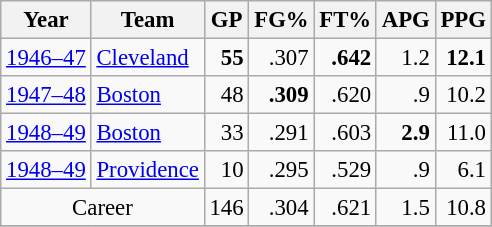<table class="wikitable sortable" style="font-size:95%; text-align:right;">
<tr>
<th>Year</th>
<th>Team</th>
<th>GP</th>
<th>FG%</th>
<th>FT%</th>
<th>APG</th>
<th>PPG</th>
</tr>
<tr>
<td style="text-align:left;"><a href='#'>1946–47</a></td>
<td style="text-align:left;"><a href='#'>Cleveland</a></td>
<td><strong>55</strong></td>
<td>.307</td>
<td><strong>.642</strong></td>
<td>1.2</td>
<td><strong>12.1</strong></td>
</tr>
<tr>
<td style="text-align:left;"><a href='#'>1947–48</a></td>
<td style="text-align:left;"><a href='#'>Boston</a></td>
<td>48</td>
<td><strong>.309</strong></td>
<td>.620</td>
<td>.9</td>
<td>10.2</td>
</tr>
<tr>
<td style="text-align:left;"><a href='#'>1948–49</a></td>
<td style="text-align:left;"><a href='#'>Boston</a></td>
<td>33</td>
<td>.291</td>
<td>.603</td>
<td><strong>2.9</strong></td>
<td>11.0</td>
</tr>
<tr>
<td style="text-align:left;"><a href='#'>1948–49</a></td>
<td style="text-align:left;"><a href='#'>Providence</a></td>
<td>10</td>
<td>.295</td>
<td>.529</td>
<td>.9</td>
<td>6.1</td>
</tr>
<tr>
<td style="text-align:center;" colspan="2">Career</td>
<td>146</td>
<td>.304</td>
<td>.621</td>
<td>1.5</td>
<td>10.8</td>
</tr>
<tr>
</tr>
</table>
